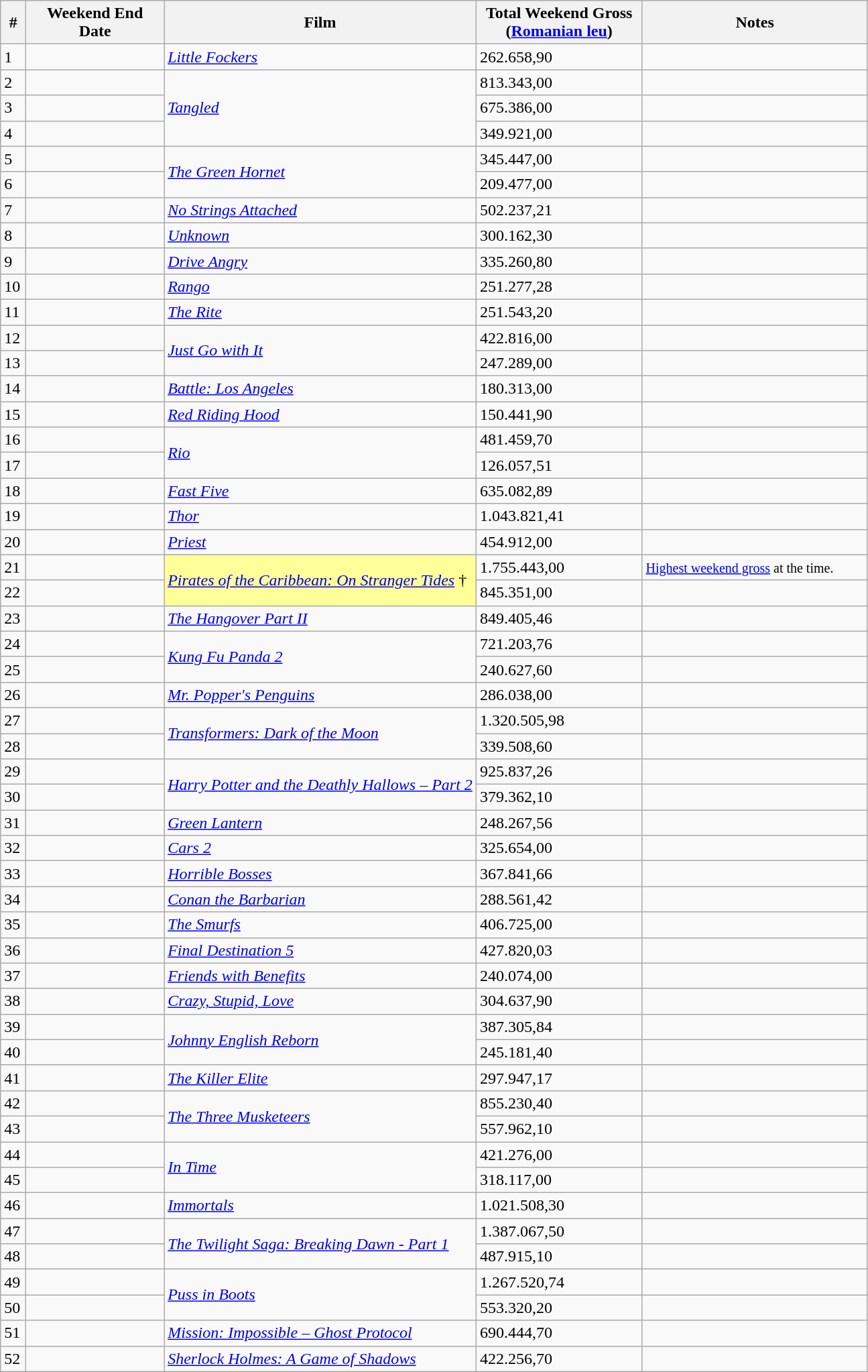<table class="wikitable sortable">
<tr>
<th abbr="Week">#</th>
<th abbr="Date" style="width:130px">Weekend End Date</th>
<th width="36%">Film</th>
<th abbr="Gross">Total Weekend Gross<br>(<a href='#'>Romanian leu</a>)</th>
<th width="26%">Notes</th>
</tr>
<tr>
<td>1</td>
<td></td>
<td><em><a href='#'>Little Fockers</a></em></td>
<td> 262.658,90</td>
<td></td>
</tr>
<tr>
<td>2</td>
<td></td>
<td rowspan="3"><em><a href='#'>Tangled</a></em></td>
<td> 813.343,00</td>
<td></td>
</tr>
<tr>
<td>3</td>
<td></td>
<td> 675.386,00</td>
<td></td>
</tr>
<tr>
<td>4</td>
<td></td>
<td> 349.921,00</td>
<td></td>
</tr>
<tr>
<td>5</td>
<td></td>
<td rowspan="2"><em><a href='#'>The Green Hornet</a></em></td>
<td> 345.447,00</td>
<td></td>
</tr>
<tr>
<td>6</td>
<td></td>
<td> 209.477,00</td>
<td></td>
</tr>
<tr>
<td>7</td>
<td></td>
<td><em><a href='#'>No Strings Attached</a></em></td>
<td> 502.237,21</td>
<td></td>
</tr>
<tr>
<td>8</td>
<td></td>
<td><em><a href='#'>Unknown</a></em></td>
<td> 300.162,30</td>
<td></td>
</tr>
<tr>
<td>9</td>
<td></td>
<td><em><a href='#'>Drive Angry</a></em></td>
<td> 335.260,80</td>
<td></td>
</tr>
<tr>
<td>10</td>
<td></td>
<td><em><a href='#'>Rango</a></em></td>
<td> 251.277,28</td>
<td></td>
</tr>
<tr>
<td>11</td>
<td></td>
<td><em><a href='#'>The Rite</a></em></td>
<td> 251.543,20</td>
<td></td>
</tr>
<tr>
<td>12</td>
<td></td>
<td rowspan="2"><em><a href='#'>Just Go with It</a></em></td>
<td> 422.816,00</td>
<td></td>
</tr>
<tr>
<td>13</td>
<td></td>
<td> 247.289,00</td>
<td></td>
</tr>
<tr>
<td>14</td>
<td></td>
<td><em><a href='#'>Battle: Los Angeles</a></em></td>
<td> 180.313,00</td>
<td></td>
</tr>
<tr>
<td>15</td>
<td></td>
<td><em><a href='#'>Red Riding Hood</a></em></td>
<td> 150.441,90</td>
<td></td>
</tr>
<tr>
<td>16</td>
<td></td>
<td rowspan="2"><em><a href='#'>Rio</a></em></td>
<td> 481.459,70</td>
<td></td>
</tr>
<tr>
<td>17</td>
<td></td>
<td> 126.057,51</td>
<td></td>
</tr>
<tr>
<td>18</td>
<td></td>
<td><em><a href='#'>Fast Five</a></em></td>
<td> 635.082,89</td>
<td></td>
</tr>
<tr>
<td>19</td>
<td></td>
<td><em><a href='#'>Thor</a></em></td>
<td>1.043.821,41</td>
<td></td>
</tr>
<tr>
<td>20</td>
<td></td>
<td><em><a href='#'>Priest</a></em></td>
<td> 454.912,00</td>
<td></td>
</tr>
<tr>
<td>21</td>
<td></td>
<td rowspan="2" style="background-color:#FFFF99"><em><a href='#'>Pirates of the Caribbean: On Stranger Tides</a></em> †</td>
<td>1.755.443,00</td>
<td><small><a href='#'>Highest weekend gross</a> at the time.</small></td>
</tr>
<tr>
<td>22</td>
<td></td>
<td> 845.351,00</td>
<td></td>
</tr>
<tr>
<td>23</td>
<td></td>
<td><em><a href='#'>The Hangover Part II</a></em></td>
<td> 849.405,46</td>
<td></td>
</tr>
<tr>
<td>24</td>
<td></td>
<td rowspan="2"><em><a href='#'>Kung Fu Panda 2</a></em></td>
<td> 721.203,76</td>
<td></td>
</tr>
<tr>
<td>25</td>
<td></td>
<td> 240.627,60</td>
<td></td>
</tr>
<tr>
<td>26</td>
<td></td>
<td><em><a href='#'>Mr. Popper's Penguins</a></em></td>
<td> 286.038,00</td>
<td></td>
</tr>
<tr>
<td>27</td>
<td></td>
<td rowspan="2"><em><a href='#'>Transformers: Dark of the Moon</a></em></td>
<td>1.320.505,98</td>
<td></td>
</tr>
<tr>
<td>28</td>
<td></td>
<td> 339.508,60</td>
<td></td>
</tr>
<tr>
<td>29</td>
<td></td>
<td rowspan="2"><em><a href='#'>Harry Potter and the Deathly Hallows – Part 2</a></em></td>
<td> 925.837,26</td>
<td></td>
</tr>
<tr>
<td>30</td>
<td></td>
<td> 379.362,10</td>
<td></td>
</tr>
<tr>
<td>31</td>
<td></td>
<td><em><a href='#'>Green Lantern</a></em></td>
<td> 248.267,56</td>
<td></td>
</tr>
<tr>
<td>32</td>
<td></td>
<td><em><a href='#'>Cars 2</a></em></td>
<td> 325.654,00</td>
<td></td>
</tr>
<tr>
<td>33</td>
<td></td>
<td><em><a href='#'>Horrible Bosses</a></em></td>
<td> 367.841,66</td>
<td></td>
</tr>
<tr>
<td>34</td>
<td></td>
<td><em><a href='#'>Conan the Barbarian</a></em></td>
<td> 288.561,42</td>
<td></td>
</tr>
<tr>
<td>35</td>
<td></td>
<td><em><a href='#'>The Smurfs</a></em></td>
<td> 406.725,00</td>
<td></td>
</tr>
<tr>
<td>36</td>
<td></td>
<td><em><a href='#'>Final Destination 5</a></em></td>
<td> 427.820,03</td>
<td></td>
</tr>
<tr>
<td>37</td>
<td></td>
<td><em><a href='#'>Friends with Benefits</a></em></td>
<td> 240.074,00</td>
<td></td>
</tr>
<tr>
<td>38</td>
<td></td>
<td><em><a href='#'>Crazy, Stupid, Love</a></em></td>
<td> 304.637,90</td>
<td></td>
</tr>
<tr>
<td>39</td>
<td></td>
<td rowspan="2"><em><a href='#'>Johnny English Reborn</a></em></td>
<td> 387.305,84</td>
<td></td>
</tr>
<tr>
<td>40</td>
<td></td>
<td> 245.181,40</td>
<td></td>
</tr>
<tr>
<td>41</td>
<td></td>
<td><em><a href='#'>The Killer Elite</a></em></td>
<td> 297.947,17</td>
<td></td>
</tr>
<tr>
<td>42</td>
<td></td>
<td rowspan="2"><em><a href='#'>The Three Musketeers</a></em></td>
<td> 855.230,40</td>
<td></td>
</tr>
<tr>
<td>43</td>
<td></td>
<td> 557.962,10</td>
<td></td>
</tr>
<tr>
<td>44</td>
<td></td>
<td rowspan="2"><em><a href='#'>In Time</a></em></td>
<td> 421.276,00</td>
<td></td>
</tr>
<tr>
<td>45</td>
<td></td>
<td> 318.117,00</td>
<td></td>
</tr>
<tr>
<td>46</td>
<td></td>
<td><em><a href='#'>Immortals</a></em></td>
<td>1.021.508,30</td>
<td></td>
</tr>
<tr>
<td>47</td>
<td></td>
<td rowspan="2"><em><a href='#'>The Twilight Saga: Breaking Dawn - Part 1</a></em></td>
<td>1.387.067,50</td>
<td></td>
</tr>
<tr>
<td>48</td>
<td></td>
<td> 487.915,10</td>
<td></td>
</tr>
<tr>
<td>49</td>
<td></td>
<td rowspan="2"><em><a href='#'>Puss in Boots</a></em></td>
<td>1.267.520,74</td>
<td></td>
</tr>
<tr>
<td>50</td>
<td></td>
<td> 553.320,20</td>
<td></td>
</tr>
<tr>
<td>51</td>
<td></td>
<td><em><a href='#'>Mission: Impossible – Ghost Protocol</a></em></td>
<td> 690.444,70</td>
<td></td>
</tr>
<tr>
<td>52</td>
<td></td>
<td><em><a href='#'>Sherlock Holmes: A Game of Shadows</a></em></td>
<td> 422.256,70</td>
<td></td>
</tr>
</table>
